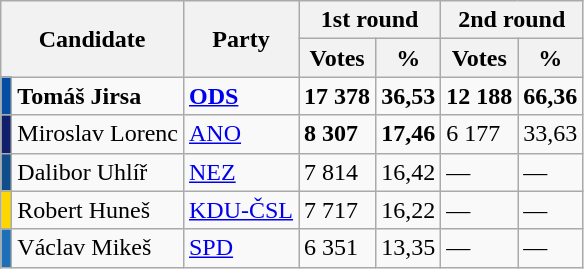<table class="wikitable sortable">
<tr>
<th colspan="2" rowspan="2">Candidate</th>
<th rowspan="2">Party</th>
<th colspan="2">1st round</th>
<th colspan="2">2nd round</th>
</tr>
<tr>
<th>Votes</th>
<th>%</th>
<th>Votes</th>
<th>%</th>
</tr>
<tr>
<td style="background-color:#034EA2;"></td>
<td><strong>Tomáš Jirsa</strong></td>
<td><a href='#'><strong>ODS</strong></a></td>
<td><strong>17 378</strong></td>
<td><strong>36,53</strong></td>
<td><strong>12 188</strong></td>
<td><strong>66,36</strong></td>
</tr>
<tr>
<td style="background-color:#111E6C;"></td>
<td>Miroslav Lorenc</td>
<td><a href='#'>ANO</a></td>
<td><strong>8 307</strong></td>
<td><strong>17,46</strong></td>
<td>6 177</td>
<td>33,63</td>
</tr>
<tr>
<td style="background-color:#104E8B;"></td>
<td>Dalibor Uhlíř</td>
<td><a href='#'>NEZ</a></td>
<td>7 814</td>
<td>16,42</td>
<td>—</td>
<td>—</td>
</tr>
<tr>
<td style="background-color:#FFD700;"></td>
<td>Robert Huneš</td>
<td><a href='#'>KDU-ČSL</a></td>
<td>7 717</td>
<td>16,22</td>
<td>—</td>
<td>—</td>
</tr>
<tr>
<td style="background-color:#1D70B7;"></td>
<td>Václav Mikeš</td>
<td><a href='#'>SPD</a></td>
<td>6 351</td>
<td>13,35</td>
<td>—</td>
<td>—</td>
</tr>
</table>
